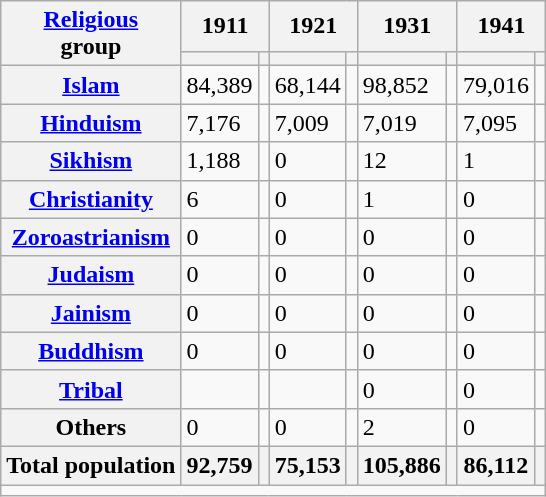<table class="wikitable sortable">
<tr>
<th rowspan="2"><a href='#'>Religious</a><br>group</th>
<th colspan="2">1911</th>
<th colspan="2">1921</th>
<th colspan="2">1931</th>
<th colspan="2">1941</th>
</tr>
<tr>
<th><a href='#'></a></th>
<th></th>
<th></th>
<th></th>
<th></th>
<th></th>
<th></th>
<th></th>
</tr>
<tr>
<th><a href='#'>Islam</a> </th>
<td>84,389</td>
<td></td>
<td>68,144</td>
<td></td>
<td>98,852</td>
<td></td>
<td>79,016</td>
<td></td>
</tr>
<tr>
<th><a href='#'>Hinduism</a> </th>
<td>7,176</td>
<td></td>
<td>7,009</td>
<td></td>
<td>7,019</td>
<td></td>
<td>7,095</td>
<td></td>
</tr>
<tr>
<th><a href='#'>Sikhism</a> </th>
<td>1,188</td>
<td></td>
<td>0</td>
<td></td>
<td>12</td>
<td></td>
<td>1</td>
<td></td>
</tr>
<tr>
<th><a href='#'>Christianity</a> </th>
<td>6</td>
<td></td>
<td>0</td>
<td></td>
<td>1</td>
<td></td>
<td>0</td>
<td></td>
</tr>
<tr>
<th><a href='#'>Zoroastrianism</a> </th>
<td>0</td>
<td></td>
<td>0</td>
<td></td>
<td>0</td>
<td></td>
<td>0</td>
<td></td>
</tr>
<tr>
<th><a href='#'>Judaism</a> </th>
<td>0</td>
<td></td>
<td>0</td>
<td></td>
<td>0</td>
<td></td>
<td>0</td>
<td></td>
</tr>
<tr>
<th><a href='#'>Jainism</a> </th>
<td>0</td>
<td></td>
<td>0</td>
<td></td>
<td>0</td>
<td></td>
<td>0</td>
<td></td>
</tr>
<tr>
<th><a href='#'>Buddhism</a> </th>
<td>0</td>
<td></td>
<td>0</td>
<td></td>
<td>0</td>
<td></td>
<td>0</td>
<td></td>
</tr>
<tr>
<th><a href='#'>Tribal</a></th>
<td></td>
<td></td>
<td></td>
<td></td>
<td>0</td>
<td></td>
<td>0</td>
<td></td>
</tr>
<tr>
<th>Others</th>
<td>0</td>
<td></td>
<td>0</td>
<td></td>
<td>2</td>
<td></td>
<td>0</td>
<td></td>
</tr>
<tr>
<th>Total population</th>
<th>92,759</th>
<th></th>
<th>75,153</th>
<th></th>
<th>105,886</th>
<th></th>
<th>86,112</th>
<th></th>
</tr>
<tr class="sortbottom">
<td colspan="11"></td>
</tr>
</table>
